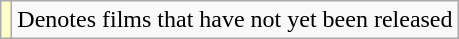<table class="wikitable">
<tr>
<td style="background:#FFFFCC;"></td>
<td>Denotes films that have not yet been released</td>
</tr>
</table>
